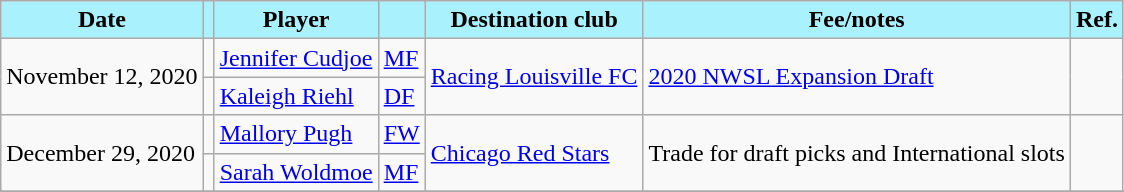<table class="wikitable sortable">
<tr>
<th style="background:#A9F1FD; color:#000000;">Date</th>
<th style="background:#A9F1FD; color:#000000;"></th>
<th style="background:#A9F1FD; color:#000000;">Player</th>
<th style="background:#A9F1FD; color:#000000;"></th>
<th style="background:#A9F1FD; color:#000000;">Destination club</th>
<th style="background:#A9F1FD; color:#000000;">Fee/notes</th>
<th style="background:#A9F1FD; color:#000000;">Ref.</th>
</tr>
<tr>
<td rowspan="2">November 12, 2020</td>
<td></td>
<td><a href='#'>Jennifer Cudjoe</a></td>
<td><a href='#'>MF</a></td>
<td rowspan="2"> <a href='#'>Racing Louisville FC</a></td>
<td rowspan="2"><a href='#'>2020 NWSL Expansion Draft</a></td>
<td rowspan="2"></td>
</tr>
<tr>
<td></td>
<td><a href='#'>Kaleigh Riehl</a></td>
<td><a href='#'>DF</a></td>
</tr>
<tr>
<td rowspan="2">December 29, 2020</td>
<td></td>
<td><a href='#'>Mallory Pugh</a></td>
<td><a href='#'>FW</a></td>
<td rowspan="2"> <a href='#'>Chicago Red Stars</a></td>
<td rowspan="2">Trade for draft picks and International slots</td>
<td rowspan="2"></td>
</tr>
<tr>
<td></td>
<td><a href='#'>Sarah Woldmoe</a></td>
<td><a href='#'>MF</a></td>
</tr>
<tr>
</tr>
</table>
